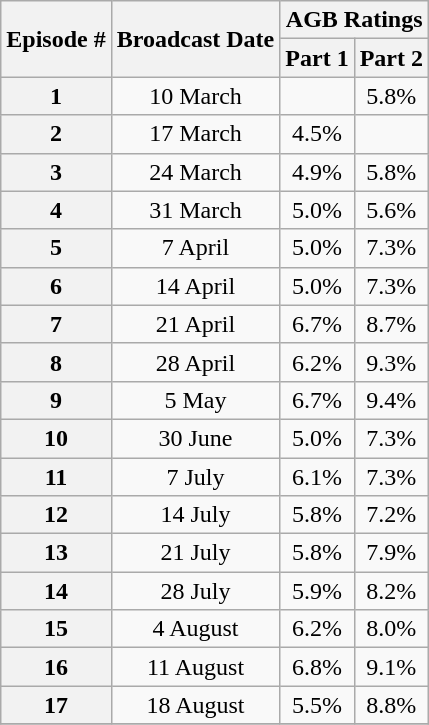<table class=wikitable style=text-align:center>
<tr>
<th rowspan=2>Episode #</th>
<th rowspan=2>Broadcast Date</th>
<th colspan=2>AGB Ratings</th>
</tr>
<tr>
<th>Part 1</th>
<th>Part 2</th>
</tr>
<tr>
<th>1</th>
<td>10 March</td>
<td></td>
<td>5.8%</td>
</tr>
<tr>
<th>2</th>
<td>17 March</td>
<td>4.5%</td>
<td></td>
</tr>
<tr>
<th>3</th>
<td>24 March</td>
<td>4.9%</td>
<td>5.8%</td>
</tr>
<tr>
<th>4</th>
<td>31 March</td>
<td>5.0%</td>
<td>5.6%</td>
</tr>
<tr>
<th>5</th>
<td>7 April</td>
<td>5.0%</td>
<td>7.3%</td>
</tr>
<tr>
<th>6</th>
<td>14 April</td>
<td>5.0%</td>
<td>7.3%</td>
</tr>
<tr>
<th>7</th>
<td>21 April</td>
<td>6.7%</td>
<td>8.7%</td>
</tr>
<tr>
<th>8</th>
<td>28 April</td>
<td>6.2%</td>
<td>9.3%</td>
</tr>
<tr>
<th>9</th>
<td>5 May</td>
<td>6.7%</td>
<td>9.4%</td>
</tr>
<tr>
<th>10</th>
<td>30 June</td>
<td>5.0%</td>
<td>7.3%</td>
</tr>
<tr>
<th>11</th>
<td>7 July</td>
<td>6.1%</td>
<td>7.3%</td>
</tr>
<tr>
<th>12</th>
<td>14 July</td>
<td>5.8%</td>
<td>7.2%</td>
</tr>
<tr>
<th>13</th>
<td>21 July</td>
<td>5.8%</td>
<td>7.9%</td>
</tr>
<tr>
<th>14</th>
<td>28 July</td>
<td>5.9%</td>
<td>8.2%</td>
</tr>
<tr>
<th>15</th>
<td>4 August</td>
<td>6.2%</td>
<td>8.0%</td>
</tr>
<tr>
<th>16</th>
<td>11 August</td>
<td>6.8%</td>
<td>9.1%</td>
</tr>
<tr>
<th>17</th>
<td>18 August</td>
<td>5.5%</td>
<td>8.8%</td>
</tr>
<tr>
</tr>
</table>
